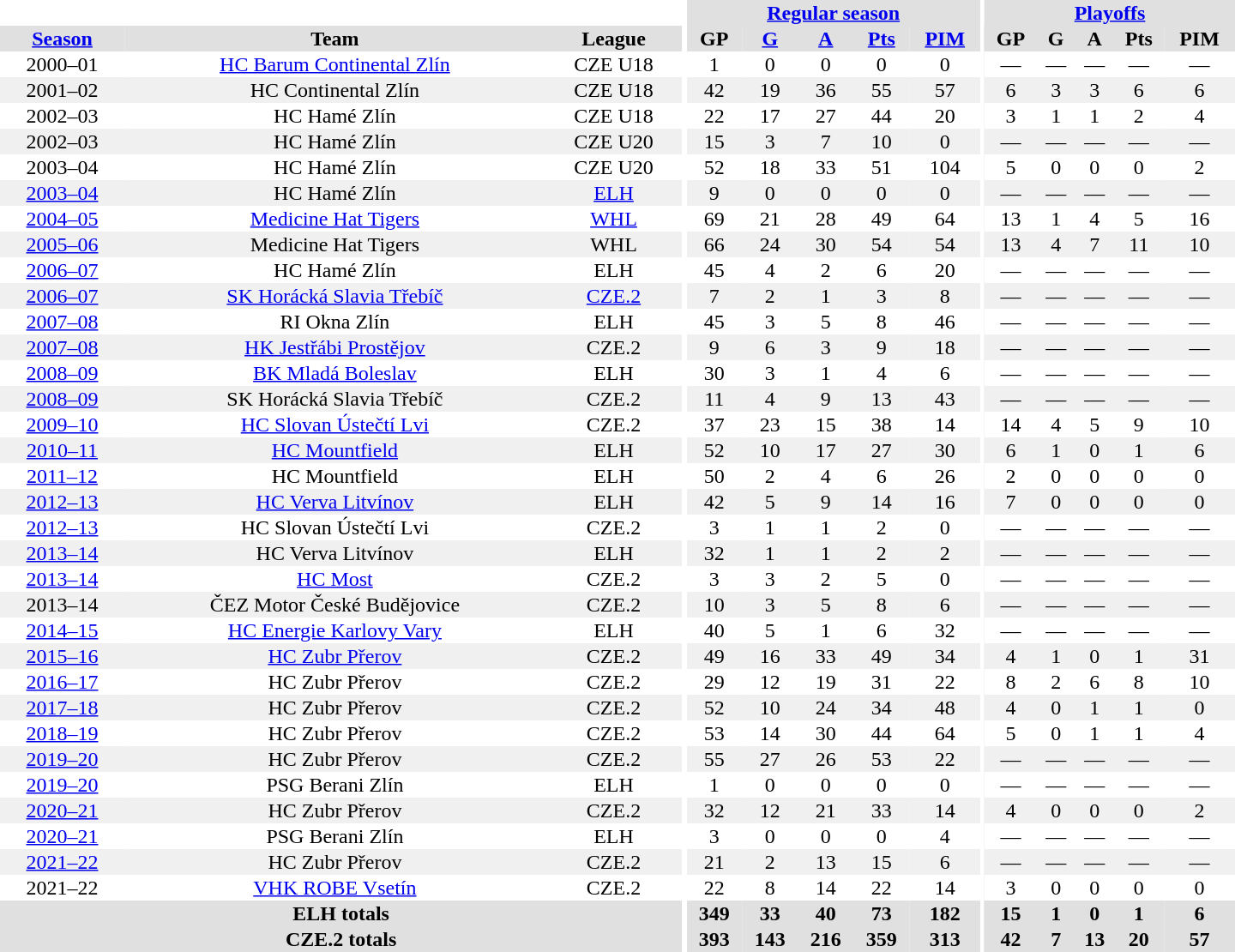<table border="0" cellpadding="1" cellspacing="0" style="text-align:center; width:60em">
<tr bgcolor="#e0e0e0">
<th colspan="3" bgcolor="#ffffff"></th>
<th rowspan="99" bgcolor="#ffffff"></th>
<th colspan="5"><a href='#'>Regular season</a></th>
<th rowspan="99" bgcolor="#ffffff"></th>
<th colspan="5"><a href='#'>Playoffs</a></th>
</tr>
<tr bgcolor="#e0e0e0">
<th><a href='#'>Season</a></th>
<th>Team</th>
<th>League</th>
<th>GP</th>
<th><a href='#'>G</a></th>
<th><a href='#'>A</a></th>
<th><a href='#'>Pts</a></th>
<th><a href='#'>PIM</a></th>
<th>GP</th>
<th>G</th>
<th>A</th>
<th>Pts</th>
<th>PIM</th>
</tr>
<tr>
<td>2000–01</td>
<td><a href='#'>HC Barum Continental Zlín</a></td>
<td>CZE U18</td>
<td>1</td>
<td>0</td>
<td>0</td>
<td>0</td>
<td>0</td>
<td>—</td>
<td>—</td>
<td>—</td>
<td>—</td>
<td>—</td>
</tr>
<tr bgcolor="#f0f0f0">
<td>2001–02</td>
<td>HC Continental Zlín</td>
<td>CZE U18</td>
<td>42</td>
<td>19</td>
<td>36</td>
<td>55</td>
<td>57</td>
<td>6</td>
<td>3</td>
<td>3</td>
<td>6</td>
<td>6</td>
</tr>
<tr>
<td>2002–03</td>
<td>HC Hamé Zlín</td>
<td>CZE U18</td>
<td>22</td>
<td>17</td>
<td>27</td>
<td>44</td>
<td>20</td>
<td>3</td>
<td>1</td>
<td>1</td>
<td>2</td>
<td>4</td>
</tr>
<tr bgcolor="#f0f0f0">
<td>2002–03</td>
<td>HC Hamé Zlín</td>
<td>CZE U20</td>
<td>15</td>
<td>3</td>
<td>7</td>
<td>10</td>
<td>0</td>
<td>—</td>
<td>—</td>
<td>—</td>
<td>—</td>
<td>—</td>
</tr>
<tr>
<td>2003–04</td>
<td>HC Hamé Zlín</td>
<td>CZE U20</td>
<td>52</td>
<td>18</td>
<td>33</td>
<td>51</td>
<td>104</td>
<td>5</td>
<td>0</td>
<td>0</td>
<td>0</td>
<td>2</td>
</tr>
<tr bgcolor="#f0f0f0">
<td><a href='#'>2003–04</a></td>
<td>HC Hamé Zlín</td>
<td><a href='#'>ELH</a></td>
<td>9</td>
<td>0</td>
<td>0</td>
<td>0</td>
<td>0</td>
<td>—</td>
<td>—</td>
<td>—</td>
<td>—</td>
<td>—</td>
</tr>
<tr>
<td><a href='#'>2004–05</a></td>
<td><a href='#'>Medicine Hat Tigers</a></td>
<td><a href='#'>WHL</a></td>
<td>69</td>
<td>21</td>
<td>28</td>
<td>49</td>
<td>64</td>
<td>13</td>
<td>1</td>
<td>4</td>
<td>5</td>
<td>16</td>
</tr>
<tr bgcolor="#f0f0f0">
<td><a href='#'>2005–06</a></td>
<td>Medicine Hat Tigers</td>
<td>WHL</td>
<td>66</td>
<td>24</td>
<td>30</td>
<td>54</td>
<td>54</td>
<td>13</td>
<td>4</td>
<td>7</td>
<td>11</td>
<td>10</td>
</tr>
<tr>
<td><a href='#'>2006–07</a></td>
<td>HC Hamé Zlín</td>
<td>ELH</td>
<td>45</td>
<td>4</td>
<td>2</td>
<td>6</td>
<td>20</td>
<td>—</td>
<td>—</td>
<td>—</td>
<td>—</td>
<td>—</td>
</tr>
<tr bgcolor="#f0f0f0">
<td><a href='#'>2006–07</a></td>
<td><a href='#'>SK Horácká Slavia Třebíč</a></td>
<td><a href='#'>CZE.2</a></td>
<td>7</td>
<td>2</td>
<td>1</td>
<td>3</td>
<td>8</td>
<td>—</td>
<td>—</td>
<td>—</td>
<td>—</td>
<td>—</td>
</tr>
<tr>
<td><a href='#'>2007–08</a></td>
<td>RI Okna Zlín</td>
<td>ELH</td>
<td>45</td>
<td>3</td>
<td>5</td>
<td>8</td>
<td>46</td>
<td>—</td>
<td>—</td>
<td>—</td>
<td>—</td>
<td>—</td>
</tr>
<tr bgcolor="#f0f0f0">
<td><a href='#'>2007–08</a></td>
<td><a href='#'>HK Jestřábi Prostějov</a></td>
<td>CZE.2</td>
<td>9</td>
<td>6</td>
<td>3</td>
<td>9</td>
<td>18</td>
<td>—</td>
<td>—</td>
<td>—</td>
<td>—</td>
<td>—</td>
</tr>
<tr>
<td><a href='#'>2008–09</a></td>
<td><a href='#'>BK Mladá Boleslav</a></td>
<td>ELH</td>
<td>30</td>
<td>3</td>
<td>1</td>
<td>4</td>
<td>6</td>
<td>—</td>
<td>—</td>
<td>—</td>
<td>—</td>
<td>—</td>
</tr>
<tr bgcolor="#f0f0f0">
<td><a href='#'>2008–09</a></td>
<td>SK Horácká Slavia Třebíč</td>
<td>CZE.2</td>
<td>11</td>
<td>4</td>
<td>9</td>
<td>13</td>
<td>43</td>
<td>—</td>
<td>—</td>
<td>—</td>
<td>—</td>
<td>—</td>
</tr>
<tr>
<td><a href='#'>2009–10</a></td>
<td><a href='#'>HC Slovan Ústečtí Lvi</a></td>
<td>CZE.2</td>
<td>37</td>
<td>23</td>
<td>15</td>
<td>38</td>
<td>14</td>
<td>14</td>
<td>4</td>
<td>5</td>
<td>9</td>
<td>10</td>
</tr>
<tr bgcolor="#f0f0f0">
<td><a href='#'>2010–11</a></td>
<td><a href='#'>HC Mountfield</a></td>
<td>ELH</td>
<td>52</td>
<td>10</td>
<td>17</td>
<td>27</td>
<td>30</td>
<td>6</td>
<td>1</td>
<td>0</td>
<td>1</td>
<td>6</td>
</tr>
<tr>
<td><a href='#'>2011–12</a></td>
<td>HC Mountfield</td>
<td>ELH</td>
<td>50</td>
<td>2</td>
<td>4</td>
<td>6</td>
<td>26</td>
<td>2</td>
<td>0</td>
<td>0</td>
<td>0</td>
<td>0</td>
</tr>
<tr bgcolor="#f0f0f0">
<td><a href='#'>2012–13</a></td>
<td><a href='#'>HC Verva Litvínov</a></td>
<td>ELH</td>
<td>42</td>
<td>5</td>
<td>9</td>
<td>14</td>
<td>16</td>
<td>7</td>
<td>0</td>
<td>0</td>
<td>0</td>
<td>0</td>
</tr>
<tr>
<td><a href='#'>2012–13</a></td>
<td>HC Slovan Ústečtí Lvi</td>
<td>CZE.2</td>
<td>3</td>
<td>1</td>
<td>1</td>
<td>2</td>
<td>0</td>
<td>—</td>
<td>—</td>
<td>—</td>
<td>—</td>
<td>—</td>
</tr>
<tr bgcolor="#f0f0f0">
<td><a href='#'>2013–14</a></td>
<td>HC Verva Litvínov</td>
<td>ELH</td>
<td>32</td>
<td>1</td>
<td>1</td>
<td>2</td>
<td>2</td>
<td>—</td>
<td>—</td>
<td>—</td>
<td>—</td>
<td>—</td>
</tr>
<tr>
<td><a href='#'>2013–14</a></td>
<td><a href='#'>HC Most</a></td>
<td>CZE.2</td>
<td>3</td>
<td>3</td>
<td>2</td>
<td>5</td>
<td>0</td>
<td>—</td>
<td>—</td>
<td>—</td>
<td>—</td>
<td>—</td>
</tr>
<tr bgcolor="#f0f0f0">
<td>2013–14</td>
<td>ČEZ Motor České Budějovice</td>
<td>CZE.2</td>
<td>10</td>
<td>3</td>
<td>5</td>
<td>8</td>
<td>6</td>
<td>—</td>
<td>—</td>
<td>—</td>
<td>—</td>
<td>—</td>
</tr>
<tr>
<td><a href='#'>2014–15</a></td>
<td><a href='#'>HC Energie Karlovy Vary</a></td>
<td>ELH</td>
<td>40</td>
<td>5</td>
<td>1</td>
<td>6</td>
<td>32</td>
<td>—</td>
<td>—</td>
<td>—</td>
<td>—</td>
<td>—</td>
</tr>
<tr bgcolor="#f0f0f0">
<td><a href='#'>2015–16</a></td>
<td><a href='#'>HC Zubr Přerov</a></td>
<td>CZE.2</td>
<td>49</td>
<td>16</td>
<td>33</td>
<td>49</td>
<td>34</td>
<td>4</td>
<td>1</td>
<td>0</td>
<td>1</td>
<td>31</td>
</tr>
<tr>
<td><a href='#'>2016–17</a></td>
<td>HC Zubr Přerov</td>
<td>CZE.2</td>
<td>29</td>
<td>12</td>
<td>19</td>
<td>31</td>
<td>22</td>
<td>8</td>
<td>2</td>
<td>6</td>
<td>8</td>
<td>10</td>
</tr>
<tr bgcolor="#f0f0f0">
<td><a href='#'>2017–18</a></td>
<td>HC Zubr Přerov</td>
<td>CZE.2</td>
<td>52</td>
<td>10</td>
<td>24</td>
<td>34</td>
<td>48</td>
<td>4</td>
<td>0</td>
<td>1</td>
<td>1</td>
<td>0</td>
</tr>
<tr>
<td><a href='#'>2018–19</a></td>
<td>HC Zubr Přerov</td>
<td>CZE.2</td>
<td>53</td>
<td>14</td>
<td>30</td>
<td>44</td>
<td>64</td>
<td>5</td>
<td>0</td>
<td>1</td>
<td>1</td>
<td>4</td>
</tr>
<tr bgcolor="#f0f0f0">
<td><a href='#'>2019–20</a></td>
<td>HC Zubr Přerov</td>
<td>CZE.2</td>
<td>55</td>
<td>27</td>
<td>26</td>
<td>53</td>
<td>22</td>
<td>—</td>
<td>—</td>
<td>—</td>
<td>—</td>
<td>—</td>
</tr>
<tr>
<td><a href='#'>2019–20</a></td>
<td>PSG Berani Zlín</td>
<td>ELH</td>
<td>1</td>
<td>0</td>
<td>0</td>
<td>0</td>
<td>0</td>
<td>—</td>
<td>—</td>
<td>—</td>
<td>—</td>
<td>—</td>
</tr>
<tr bgcolor="#f0f0f0">
<td><a href='#'>2020–21</a></td>
<td>HC Zubr Přerov</td>
<td>CZE.2</td>
<td>32</td>
<td>12</td>
<td>21</td>
<td>33</td>
<td>14</td>
<td>4</td>
<td>0</td>
<td>0</td>
<td>0</td>
<td>2</td>
</tr>
<tr>
<td><a href='#'>2020–21</a></td>
<td>PSG Berani Zlín</td>
<td>ELH</td>
<td>3</td>
<td>0</td>
<td>0</td>
<td>0</td>
<td>4</td>
<td>—</td>
<td>—</td>
<td>—</td>
<td>—</td>
<td>—</td>
</tr>
<tr bgcolor="#f0f0f0">
<td><a href='#'>2021–22</a></td>
<td>HC Zubr Přerov</td>
<td>CZE.2</td>
<td>21</td>
<td>2</td>
<td>13</td>
<td>15</td>
<td>6</td>
<td>—</td>
<td>—</td>
<td>—</td>
<td>—</td>
<td>—</td>
</tr>
<tr>
<td>2021–22</td>
<td><a href='#'>VHK ROBE Vsetín</a></td>
<td>CZE.2</td>
<td>22</td>
<td>8</td>
<td>14</td>
<td>22</td>
<td>14</td>
<td>3</td>
<td>0</td>
<td>0</td>
<td>0</td>
<td>0</td>
</tr>
<tr bgcolor="#e0e0e0">
<th colspan="3">ELH totals</th>
<th>349</th>
<th>33</th>
<th>40</th>
<th>73</th>
<th>182</th>
<th>15</th>
<th>1</th>
<th>0</th>
<th>1</th>
<th>6</th>
</tr>
<tr bgcolor="#e0e0e0">
<th colspan="3">CZE.2 totals</th>
<th>393</th>
<th>143</th>
<th>216</th>
<th>359</th>
<th>313</th>
<th>42</th>
<th>7</th>
<th>13</th>
<th>20</th>
<th>57</th>
</tr>
</table>
